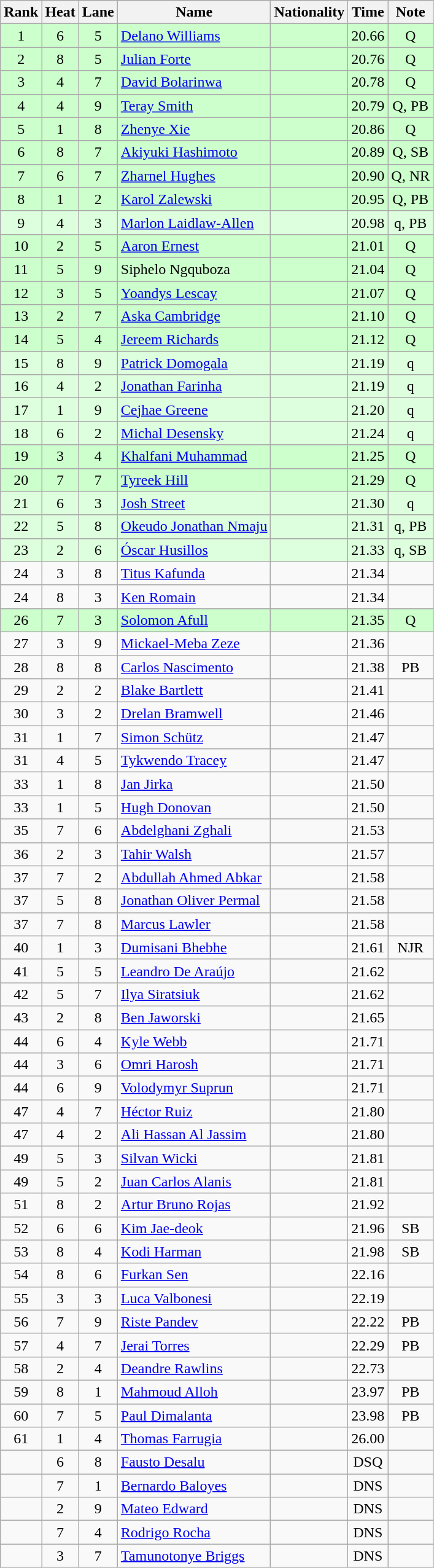<table class="wikitable sortable" style="text-align:center">
<tr>
<th>Rank</th>
<th>Heat</th>
<th>Lane</th>
<th>Name</th>
<th>Nationality</th>
<th>Time</th>
<th>Note</th>
</tr>
<tr bgcolor=ccffcc>
<td>1</td>
<td>6</td>
<td>5</td>
<td align=left><a href='#'>Delano Williams</a></td>
<td align=left></td>
<td>20.66</td>
<td>Q</td>
</tr>
<tr bgcolor=ccffcc>
<td>2</td>
<td>8</td>
<td>5</td>
<td align=left><a href='#'>Julian Forte</a></td>
<td align=left></td>
<td>20.76</td>
<td>Q</td>
</tr>
<tr bgcolor=ccffcc>
<td>3</td>
<td>4</td>
<td>7</td>
<td align=left><a href='#'>David Bolarinwa</a></td>
<td align=left></td>
<td>20.78</td>
<td>Q</td>
</tr>
<tr bgcolor=ccffcc>
<td>4</td>
<td>4</td>
<td>9</td>
<td align=left><a href='#'>Teray Smith</a></td>
<td align=left></td>
<td>20.79</td>
<td>Q, PB</td>
</tr>
<tr bgcolor=ccffcc>
<td>5</td>
<td>1</td>
<td>8</td>
<td align=left><a href='#'>Zhenye Xie</a></td>
<td align=left></td>
<td>20.86</td>
<td>Q</td>
</tr>
<tr bgcolor=ccffcc>
<td>6</td>
<td>8</td>
<td>7</td>
<td align=left><a href='#'>Akiyuki Hashimoto</a></td>
<td align=left></td>
<td>20.89</td>
<td>Q, SB</td>
</tr>
<tr bgcolor=ccffcc>
<td>7</td>
<td>6</td>
<td>7</td>
<td align=left><a href='#'>Zharnel Hughes</a></td>
<td align=left></td>
<td>20.90</td>
<td>Q, NR</td>
</tr>
<tr bgcolor=ccffcc>
<td>8</td>
<td>1</td>
<td>2</td>
<td align=left><a href='#'>Karol Zalewski</a></td>
<td align=left></td>
<td>20.95</td>
<td>Q, PB</td>
</tr>
<tr bgcolor=ddffdd>
<td>9</td>
<td>4</td>
<td>3</td>
<td align=left><a href='#'>Marlon Laidlaw-Allen</a></td>
<td align=left></td>
<td>20.98</td>
<td>q, PB</td>
</tr>
<tr bgcolor=ccffcc>
<td>10</td>
<td>2</td>
<td>5</td>
<td align=left><a href='#'>Aaron Ernest</a></td>
<td align=left></td>
<td>21.01</td>
<td>Q</td>
</tr>
<tr bgcolor=ccffcc>
<td>11</td>
<td>5</td>
<td>9</td>
<td align=left>Siphelo Ngquboza</td>
<td align=left></td>
<td>21.04</td>
<td>Q</td>
</tr>
<tr bgcolor=ccffcc>
<td>12</td>
<td>3</td>
<td>5</td>
<td align=left><a href='#'>Yoandys Lescay</a></td>
<td align=left></td>
<td>21.07</td>
<td>Q</td>
</tr>
<tr bgcolor=ccffcc>
<td>13</td>
<td>2</td>
<td>7</td>
<td align=left><a href='#'>Aska Cambridge</a></td>
<td align=left></td>
<td>21.10</td>
<td>Q</td>
</tr>
<tr bgcolor=ccffcc>
<td>14</td>
<td>5</td>
<td>4</td>
<td align=left><a href='#'>Jereem Richards</a></td>
<td align=left></td>
<td>21.12</td>
<td>Q</td>
</tr>
<tr bgcolor=ddffdd>
<td>15</td>
<td>8</td>
<td>9</td>
<td align=left><a href='#'>Patrick Domogala</a></td>
<td align=left></td>
<td>21.19</td>
<td>q</td>
</tr>
<tr bgcolor=ddffdd>
<td>16</td>
<td>4</td>
<td>2</td>
<td align=left><a href='#'>Jonathan Farinha</a></td>
<td align=left></td>
<td>21.19</td>
<td>q</td>
</tr>
<tr bgcolor=ddffdd>
<td>17</td>
<td>1</td>
<td>9</td>
<td align=left><a href='#'>Cejhae Greene</a></td>
<td align=left></td>
<td>21.20</td>
<td>q</td>
</tr>
<tr bgcolor=ddffdd>
<td>18</td>
<td>6</td>
<td>2</td>
<td align=left><a href='#'>Michal Desensky</a></td>
<td align=left></td>
<td>21.24</td>
<td>q</td>
</tr>
<tr bgcolor=ccffcc>
<td>19</td>
<td>3</td>
<td>4</td>
<td align=left><a href='#'>Khalfani Muhammad</a></td>
<td align=left></td>
<td>21.25</td>
<td>Q</td>
</tr>
<tr bgcolor=ccffcc>
<td>20</td>
<td>7</td>
<td>7</td>
<td align=left><a href='#'>Tyreek Hill</a></td>
<td align=left></td>
<td>21.29</td>
<td>Q</td>
</tr>
<tr bgcolor=ddffdd>
<td>21</td>
<td>6</td>
<td>3</td>
<td align=left><a href='#'>Josh Street</a></td>
<td align=left></td>
<td>21.30</td>
<td>q</td>
</tr>
<tr bgcolor=ddffdd>
<td>22</td>
<td>5</td>
<td>8</td>
<td align=left><a href='#'>Okeudo Jonathan Nmaju</a></td>
<td align=left></td>
<td>21.31</td>
<td>q, PB</td>
</tr>
<tr bgcolor=ddffdd>
<td>23</td>
<td>2</td>
<td>6</td>
<td align=left><a href='#'>Óscar Husillos</a></td>
<td align=left></td>
<td>21.33</td>
<td>q, SB</td>
</tr>
<tr>
<td>24</td>
<td>3</td>
<td>8</td>
<td align=left><a href='#'>Titus Kafunda</a></td>
<td align=left></td>
<td>21.34</td>
<td></td>
</tr>
<tr>
<td>24</td>
<td>8</td>
<td>3</td>
<td align=left><a href='#'>Ken Romain</a></td>
<td align=left></td>
<td>21.34</td>
<td></td>
</tr>
<tr bgcolor=ccffcc>
<td>26</td>
<td>7</td>
<td>3</td>
<td align=left><a href='#'>Solomon Afull</a></td>
<td align=left></td>
<td>21.35</td>
<td>Q</td>
</tr>
<tr>
<td>27</td>
<td>3</td>
<td>9</td>
<td align=left><a href='#'>Mickael-Meba Zeze</a></td>
<td align=left></td>
<td>21.36</td>
<td></td>
</tr>
<tr>
<td>28</td>
<td>8</td>
<td>8</td>
<td align=left><a href='#'>Carlos Nascimento</a></td>
<td align=left></td>
<td>21.38</td>
<td>PB</td>
</tr>
<tr>
<td>29</td>
<td>2</td>
<td>2</td>
<td align=left><a href='#'>Blake Bartlett</a></td>
<td align=left></td>
<td>21.41</td>
<td></td>
</tr>
<tr>
<td>30</td>
<td>3</td>
<td>2</td>
<td align=left><a href='#'>Drelan Bramwell</a></td>
<td align=left></td>
<td>21.46</td>
<td></td>
</tr>
<tr>
<td>31</td>
<td>1</td>
<td>7</td>
<td align=left><a href='#'>Simon Schütz</a></td>
<td align=left></td>
<td>21.47</td>
<td></td>
</tr>
<tr>
<td>31</td>
<td>4</td>
<td>5</td>
<td align=left><a href='#'>Tykwendo Tracey</a></td>
<td align=left></td>
<td>21.47</td>
<td></td>
</tr>
<tr>
<td>33</td>
<td>1</td>
<td>8</td>
<td align=left><a href='#'>Jan Jirka</a></td>
<td align=left></td>
<td>21.50</td>
<td></td>
</tr>
<tr>
<td>33</td>
<td>1</td>
<td>5</td>
<td align=left><a href='#'>Hugh Donovan</a></td>
<td align=left></td>
<td>21.50</td>
<td></td>
</tr>
<tr>
<td>35</td>
<td>7</td>
<td>6</td>
<td align=left><a href='#'>Abdelghani Zghali</a></td>
<td align=left></td>
<td>21.53</td>
<td></td>
</tr>
<tr>
<td>36</td>
<td>2</td>
<td>3</td>
<td align=left><a href='#'>Tahir Walsh</a></td>
<td align=left></td>
<td>21.57</td>
<td></td>
</tr>
<tr>
<td>37</td>
<td>7</td>
<td>2</td>
<td align=left><a href='#'>Abdullah Ahmed Abkar</a></td>
<td align=left></td>
<td>21.58</td>
<td></td>
</tr>
<tr>
<td>37</td>
<td>5</td>
<td>8</td>
<td align=left><a href='#'>Jonathan Oliver Permal</a></td>
<td align=left></td>
<td>21.58</td>
<td></td>
</tr>
<tr>
<td>37</td>
<td>7</td>
<td>8</td>
<td align=left><a href='#'>Marcus Lawler</a></td>
<td align=left></td>
<td>21.58</td>
<td></td>
</tr>
<tr>
<td>40</td>
<td>1</td>
<td>3</td>
<td align=left><a href='#'>Dumisani Bhebhe</a></td>
<td align=left></td>
<td>21.61</td>
<td>NJR</td>
</tr>
<tr>
<td>41</td>
<td>5</td>
<td>5</td>
<td align=left><a href='#'>Leandro De Araújo</a></td>
<td align=left></td>
<td>21.62</td>
<td></td>
</tr>
<tr>
<td>42</td>
<td>5</td>
<td>7</td>
<td align=left><a href='#'>Ilya Siratsiuk</a></td>
<td align=left></td>
<td>21.62</td>
<td></td>
</tr>
<tr>
<td>43</td>
<td>2</td>
<td>8</td>
<td align=left><a href='#'>Ben Jaworski</a></td>
<td align=left></td>
<td>21.65</td>
<td></td>
</tr>
<tr>
<td>44</td>
<td>6</td>
<td>4</td>
<td align=left><a href='#'>Kyle Webb</a></td>
<td align=left></td>
<td>21.71</td>
<td></td>
</tr>
<tr>
<td>44</td>
<td>3</td>
<td>6</td>
<td align=left><a href='#'>Omri Harosh</a></td>
<td align=left></td>
<td>21.71</td>
<td></td>
</tr>
<tr>
<td>44</td>
<td>6</td>
<td>9</td>
<td align=left><a href='#'>Volodymyr Suprun</a></td>
<td align=left></td>
<td>21.71</td>
<td></td>
</tr>
<tr>
<td>47</td>
<td>4</td>
<td>7</td>
<td align=left><a href='#'>Héctor Ruiz</a></td>
<td align=left></td>
<td>21.80</td>
<td></td>
</tr>
<tr>
<td>47</td>
<td>4</td>
<td>2</td>
<td align=left><a href='#'>Ali Hassan Al Jassim</a></td>
<td align=left></td>
<td>21.80</td>
<td></td>
</tr>
<tr>
<td>49</td>
<td>5</td>
<td>3</td>
<td align=left><a href='#'>Silvan Wicki</a></td>
<td align=left></td>
<td>21.81</td>
<td></td>
</tr>
<tr>
<td>49</td>
<td>5</td>
<td>2</td>
<td align=left><a href='#'>Juan Carlos Alanis</a></td>
<td align=left></td>
<td>21.81</td>
<td></td>
</tr>
<tr>
<td>51</td>
<td>8</td>
<td>2</td>
<td align=left><a href='#'>Artur Bruno Rojas</a></td>
<td align=left></td>
<td>21.92</td>
<td></td>
</tr>
<tr>
<td>52</td>
<td>6</td>
<td>6</td>
<td align=left><a href='#'>Kim Jae-deok</a></td>
<td align=left></td>
<td>21.96</td>
<td>SB</td>
</tr>
<tr>
<td>53</td>
<td>8</td>
<td>4</td>
<td align=left><a href='#'>Kodi Harman</a></td>
<td align=left></td>
<td>21.98</td>
<td>SB</td>
</tr>
<tr>
<td>54</td>
<td>8</td>
<td>6</td>
<td align=left><a href='#'>Furkan Sen</a></td>
<td align=left></td>
<td>22.16</td>
<td></td>
</tr>
<tr>
<td>55</td>
<td>3</td>
<td>3</td>
<td align=left><a href='#'>Luca Valbonesi</a></td>
<td align=left></td>
<td>22.19</td>
<td></td>
</tr>
<tr>
<td>56</td>
<td>7</td>
<td>9</td>
<td align=left><a href='#'>Riste Pandev</a></td>
<td align=left></td>
<td>22.22</td>
<td>PB</td>
</tr>
<tr>
<td>57</td>
<td>4</td>
<td>7</td>
<td align=left><a href='#'>Jerai Torres</a></td>
<td align=left></td>
<td>22.29</td>
<td>PB</td>
</tr>
<tr>
<td>58</td>
<td>2</td>
<td>4</td>
<td align=left><a href='#'>Deandre Rawlins</a></td>
<td align=left></td>
<td>22.73</td>
<td></td>
</tr>
<tr>
<td>59</td>
<td>8</td>
<td>1</td>
<td align=left><a href='#'>Mahmoud Alloh</a></td>
<td align=left></td>
<td>23.97</td>
<td>PB</td>
</tr>
<tr>
<td>60</td>
<td>7</td>
<td>5</td>
<td align=left><a href='#'>Paul Dimalanta</a></td>
<td align=left></td>
<td>23.98</td>
<td>PB</td>
</tr>
<tr>
<td>61</td>
<td>1</td>
<td>4</td>
<td align=left><a href='#'>Thomas Farrugia</a></td>
<td align=left></td>
<td>26.00</td>
<td></td>
</tr>
<tr>
<td></td>
<td>6</td>
<td>8</td>
<td align=left><a href='#'>Fausto Desalu</a></td>
<td align=left></td>
<td>DSQ</td>
<td></td>
</tr>
<tr>
<td></td>
<td>7</td>
<td>1</td>
<td align=left><a href='#'>Bernardo Baloyes</a></td>
<td align=left></td>
<td>DNS</td>
<td></td>
</tr>
<tr>
<td></td>
<td>2</td>
<td>9</td>
<td align=left><a href='#'>Mateo Edward</a></td>
<td align=left></td>
<td>DNS</td>
<td></td>
</tr>
<tr>
<td></td>
<td>7</td>
<td>4</td>
<td align=left><a href='#'>Rodrigo Rocha</a></td>
<td align=left></td>
<td>DNS</td>
<td></td>
</tr>
<tr>
<td></td>
<td>3</td>
<td>7</td>
<td align=left><a href='#'>Tamunotonye Briggs</a></td>
<td align=left></td>
<td>DNS</td>
<td></td>
</tr>
</table>
